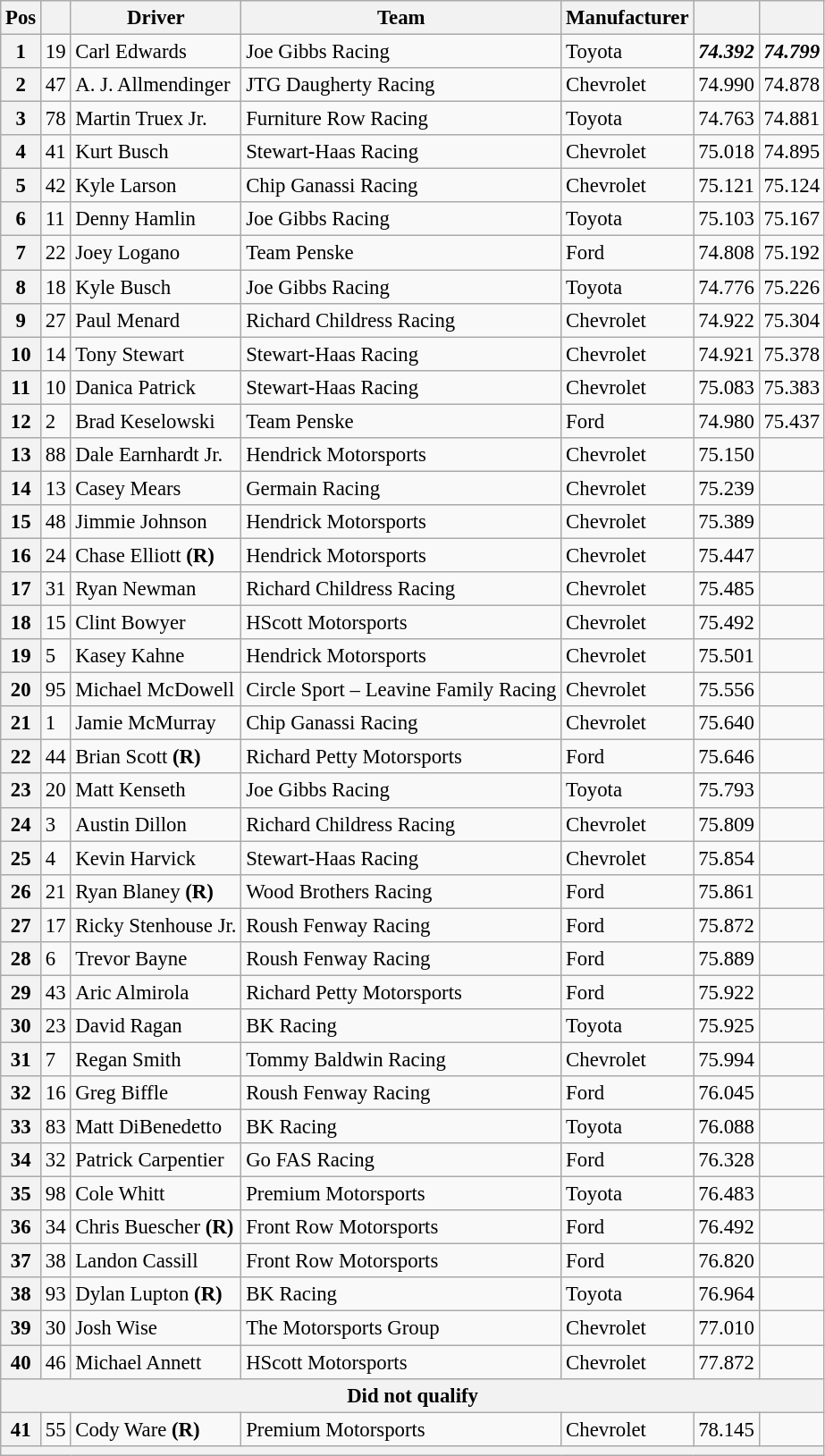<table class="wikitable" style="font-size:95%">
<tr>
<th>Pos</th>
<th></th>
<th>Driver</th>
<th>Team</th>
<th>Manufacturer</th>
<th></th>
<th></th>
</tr>
<tr>
<th>1</th>
<td>19</td>
<td>Carl Edwards</td>
<td>Joe Gibbs Racing</td>
<td>Toyota</td>
<td><strong><em>74.392</em></strong></td>
<td><strong><em>74.799</em></strong></td>
</tr>
<tr>
<th>2</th>
<td>47</td>
<td>A. J. Allmendinger</td>
<td>JTG Daugherty Racing</td>
<td>Chevrolet</td>
<td>74.990</td>
<td>74.878</td>
</tr>
<tr>
<th>3</th>
<td>78</td>
<td>Martin Truex Jr.</td>
<td>Furniture Row Racing</td>
<td>Toyota</td>
<td>74.763</td>
<td>74.881</td>
</tr>
<tr>
<th>4</th>
<td>41</td>
<td>Kurt Busch</td>
<td>Stewart-Haas Racing</td>
<td>Chevrolet</td>
<td>75.018</td>
<td>74.895</td>
</tr>
<tr>
<th>5</th>
<td>42</td>
<td>Kyle Larson</td>
<td>Chip Ganassi Racing</td>
<td>Chevrolet</td>
<td>75.121</td>
<td>75.124</td>
</tr>
<tr>
<th>6</th>
<td>11</td>
<td>Denny Hamlin</td>
<td>Joe Gibbs Racing</td>
<td>Toyota</td>
<td>75.103</td>
<td>75.167</td>
</tr>
<tr>
<th>7</th>
<td>22</td>
<td>Joey Logano</td>
<td>Team Penske</td>
<td>Ford</td>
<td>74.808</td>
<td>75.192</td>
</tr>
<tr>
<th>8</th>
<td>18</td>
<td>Kyle Busch</td>
<td>Joe Gibbs Racing</td>
<td>Toyota</td>
<td>74.776</td>
<td>75.226</td>
</tr>
<tr>
<th>9</th>
<td>27</td>
<td>Paul Menard</td>
<td>Richard Childress Racing</td>
<td>Chevrolet</td>
<td>74.922</td>
<td>75.304</td>
</tr>
<tr>
<th>10</th>
<td>14</td>
<td>Tony Stewart</td>
<td>Stewart-Haas Racing</td>
<td>Chevrolet</td>
<td>74.921</td>
<td>75.378</td>
</tr>
<tr>
<th>11</th>
<td>10</td>
<td>Danica Patrick</td>
<td>Stewart-Haas Racing</td>
<td>Chevrolet</td>
<td>75.083</td>
<td>75.383</td>
</tr>
<tr>
<th>12</th>
<td>2</td>
<td>Brad Keselowski</td>
<td>Team Penske</td>
<td>Ford</td>
<td>74.980</td>
<td>75.437</td>
</tr>
<tr>
<th>13</th>
<td>88</td>
<td>Dale Earnhardt Jr.</td>
<td>Hendrick Motorsports</td>
<td>Chevrolet</td>
<td>75.150</td>
<td></td>
</tr>
<tr>
<th>14</th>
<td>13</td>
<td>Casey Mears</td>
<td>Germain Racing</td>
<td>Chevrolet</td>
<td>75.239</td>
<td></td>
</tr>
<tr>
<th>15</th>
<td>48</td>
<td>Jimmie Johnson</td>
<td>Hendrick Motorsports</td>
<td>Chevrolet</td>
<td>75.389</td>
<td></td>
</tr>
<tr>
<th>16</th>
<td>24</td>
<td>Chase Elliott <strong>(R)</strong></td>
<td>Hendrick Motorsports</td>
<td>Chevrolet</td>
<td>75.447</td>
<td></td>
</tr>
<tr>
<th>17</th>
<td>31</td>
<td>Ryan Newman</td>
<td>Richard Childress Racing</td>
<td>Chevrolet</td>
<td>75.485</td>
<td></td>
</tr>
<tr>
<th>18</th>
<td>15</td>
<td>Clint Bowyer</td>
<td>HScott Motorsports</td>
<td>Chevrolet</td>
<td>75.492</td>
<td></td>
</tr>
<tr>
<th>19</th>
<td>5</td>
<td>Kasey Kahne</td>
<td>Hendrick Motorsports</td>
<td>Chevrolet</td>
<td>75.501</td>
<td></td>
</tr>
<tr>
<th>20</th>
<td>95</td>
<td>Michael McDowell</td>
<td>Circle Sport – Leavine Family Racing</td>
<td>Chevrolet</td>
<td>75.556</td>
<td></td>
</tr>
<tr>
<th>21</th>
<td>1</td>
<td>Jamie McMurray</td>
<td>Chip Ganassi Racing</td>
<td>Chevrolet</td>
<td>75.640</td>
<td></td>
</tr>
<tr>
<th>22</th>
<td>44</td>
<td>Brian Scott <strong>(R)</strong></td>
<td>Richard Petty Motorsports</td>
<td>Ford</td>
<td>75.646</td>
<td></td>
</tr>
<tr>
<th>23</th>
<td>20</td>
<td>Matt Kenseth</td>
<td>Joe Gibbs Racing</td>
<td>Toyota</td>
<td>75.793</td>
<td></td>
</tr>
<tr>
<th>24</th>
<td>3</td>
<td>Austin Dillon</td>
<td>Richard Childress Racing</td>
<td>Chevrolet</td>
<td>75.809</td>
<td></td>
</tr>
<tr>
<th>25</th>
<td>4</td>
<td>Kevin Harvick</td>
<td>Stewart-Haas Racing</td>
<td>Chevrolet</td>
<td>75.854</td>
<td></td>
</tr>
<tr>
<th>26</th>
<td>21</td>
<td>Ryan Blaney <strong>(R)</strong></td>
<td>Wood Brothers Racing</td>
<td>Ford</td>
<td>75.861</td>
<td></td>
</tr>
<tr>
<th>27</th>
<td>17</td>
<td>Ricky Stenhouse Jr.</td>
<td>Roush Fenway Racing</td>
<td>Ford</td>
<td>75.872</td>
<td></td>
</tr>
<tr>
<th>28</th>
<td>6</td>
<td>Trevor Bayne</td>
<td>Roush Fenway Racing</td>
<td>Ford</td>
<td>75.889</td>
<td></td>
</tr>
<tr>
<th>29</th>
<td>43</td>
<td>Aric Almirola</td>
<td>Richard Petty Motorsports</td>
<td>Ford</td>
<td>75.922</td>
<td></td>
</tr>
<tr>
<th>30</th>
<td>23</td>
<td>David Ragan</td>
<td>BK Racing</td>
<td>Toyota</td>
<td>75.925</td>
<td></td>
</tr>
<tr>
<th>31</th>
<td>7</td>
<td>Regan Smith</td>
<td>Tommy Baldwin Racing</td>
<td>Chevrolet</td>
<td>75.994</td>
<td></td>
</tr>
<tr>
<th>32</th>
<td>16</td>
<td>Greg Biffle</td>
<td>Roush Fenway Racing</td>
<td>Ford</td>
<td>76.045</td>
<td></td>
</tr>
<tr>
<th>33</th>
<td>83</td>
<td>Matt DiBenedetto</td>
<td>BK Racing</td>
<td>Toyota</td>
<td>76.088</td>
<td></td>
</tr>
<tr>
<th>34</th>
<td>32</td>
<td>Patrick Carpentier</td>
<td>Go FAS Racing</td>
<td>Ford</td>
<td>76.328</td>
<td></td>
</tr>
<tr>
<th>35</th>
<td>98</td>
<td>Cole Whitt</td>
<td>Premium Motorsports</td>
<td>Toyota</td>
<td>76.483</td>
<td></td>
</tr>
<tr>
<th>36</th>
<td>34</td>
<td>Chris Buescher <strong>(R)</strong></td>
<td>Front Row Motorsports</td>
<td>Ford</td>
<td>76.492</td>
<td></td>
</tr>
<tr>
<th>37</th>
<td>38</td>
<td>Landon Cassill</td>
<td>Front Row Motorsports</td>
<td>Ford</td>
<td>76.820</td>
<td></td>
</tr>
<tr>
<th>38</th>
<td>93</td>
<td>Dylan Lupton <strong>(R)</strong></td>
<td>BK Racing</td>
<td>Toyota</td>
<td>76.964</td>
<td></td>
</tr>
<tr>
<th>39</th>
<td>30</td>
<td>Josh Wise</td>
<td>The Motorsports Group</td>
<td>Chevrolet</td>
<td>77.010</td>
<td></td>
</tr>
<tr>
<th>40</th>
<td>46</td>
<td>Michael Annett</td>
<td>HScott Motorsports</td>
<td>Chevrolet</td>
<td>77.872</td>
<td></td>
</tr>
<tr>
<th colspan="7">Did not qualify</th>
</tr>
<tr>
<th>41</th>
<td>55</td>
<td>Cody Ware <strong>(R)</strong></td>
<td>Premium Motorsports</td>
<td>Chevrolet</td>
<td>78.145</td>
<td></td>
</tr>
<tr class="sortbottom">
<th colspan="7"></th>
</tr>
</table>
